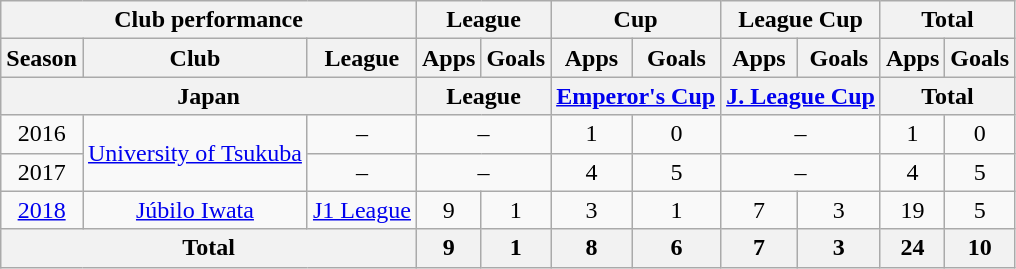<table class="wikitable" style="text-align:center;">
<tr>
<th colspan=3>Club performance</th>
<th colspan=2>League</th>
<th colspan=2>Cup</th>
<th colspan=2>League Cup</th>
<th colspan=2>Total</th>
</tr>
<tr>
<th>Season</th>
<th>Club</th>
<th>League</th>
<th>Apps</th>
<th>Goals</th>
<th>Apps</th>
<th>Goals</th>
<th>Apps</th>
<th>Goals</th>
<th>Apps</th>
<th>Goals</th>
</tr>
<tr>
<th colspan=3>Japan</th>
<th colspan=2>League</th>
<th colspan=2><a href='#'>Emperor's Cup</a></th>
<th colspan=2><a href='#'>J. League Cup</a></th>
<th colspan=2>Total</th>
</tr>
<tr>
<td>2016</td>
<td rowspan="2"><a href='#'>University of Tsukuba</a></td>
<td>–</td>
<td colspan="2">–</td>
<td>1</td>
<td>0</td>
<td colspan="2">–</td>
<td>1</td>
<td>0</td>
</tr>
<tr>
<td>2017</td>
<td>–</td>
<td colspan="2">–</td>
<td>4</td>
<td>5</td>
<td colspan="2">–</td>
<td>4</td>
<td>5</td>
</tr>
<tr>
<td><a href='#'>2018</a></td>
<td rowspan="1"><a href='#'>Júbilo Iwata</a></td>
<td rowspan="1"><a href='#'>J1 League</a></td>
<td>9</td>
<td>1</td>
<td>3</td>
<td>1</td>
<td>7</td>
<td>3</td>
<td>19</td>
<td>5</td>
</tr>
<tr>
<th colspan=3>Total</th>
<th>9</th>
<th>1</th>
<th>8</th>
<th>6</th>
<th>7</th>
<th>3</th>
<th>24</th>
<th>10</th>
</tr>
</table>
